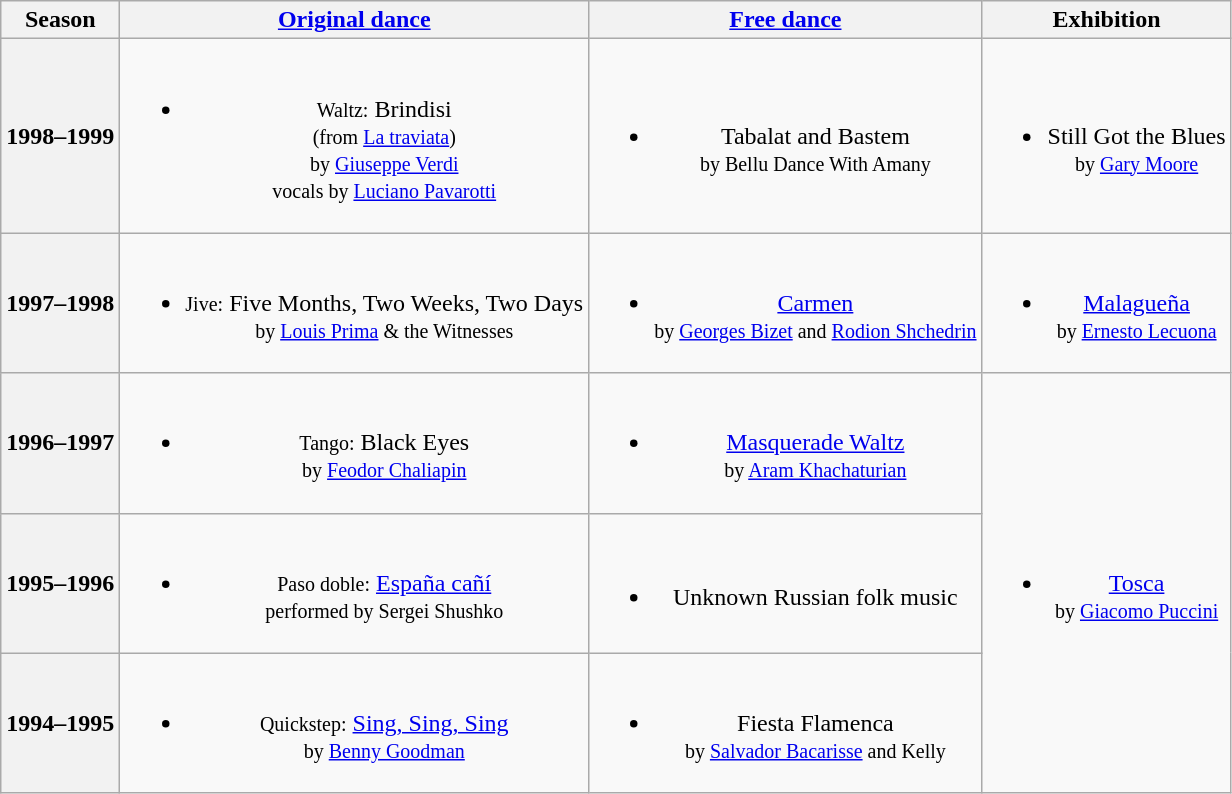<table class="wikitable" style="text-align:center">
<tr>
<th>Season</th>
<th><a href='#'>Original dance</a></th>
<th><a href='#'>Free dance</a></th>
<th>Exhibition</th>
</tr>
<tr>
<th>1998–1999 <br> </th>
<td><br><ul><li><small>Waltz:</small> Brindisi <br><small> (from <a href='#'>La traviata</a>) <br> by <a href='#'>Giuseppe Verdi</a> <br> vocals by <a href='#'>Luciano Pavarotti</a> </small></li></ul></td>
<td><br><ul><li>Tabalat and Bastem <br><small> by Bellu Dance With Amany </small></li></ul></td>
<td><br><ul><li>Still Got the Blues <br><small> by <a href='#'>Gary Moore</a> </small></li></ul></td>
</tr>
<tr>
<th>1997–1998 <br> </th>
<td><br><ul><li><small>Jive:</small> Five Months, Two Weeks, Two Days <br><small> by <a href='#'>Louis Prima</a> & the Witnesses </small></li></ul></td>
<td><br><ul><li><a href='#'>Carmen</a> <br><small> by <a href='#'>Georges Bizet</a> and <a href='#'>Rodion Shchedrin</a> </small></li></ul></td>
<td><br><ul><li><a href='#'>Malagueña</a> <br><small> by <a href='#'>Ernesto Lecuona</a> </small></li></ul></td>
</tr>
<tr>
<th>1996–1997 <br> </th>
<td><br><ul><li><small>Tango:</small> Black Eyes <br><small> by <a href='#'>Feodor Chaliapin</a> </small></li></ul></td>
<td><br><ul><li><a href='#'>Masquerade Waltz</a> <br><small> by <a href='#'>Aram Khachaturian</a> </small></li></ul></td>
<td rowspan=3><br><ul><li><a href='#'>Tosca</a> <br><small> by <a href='#'>Giacomo Puccini</a> </small></li></ul></td>
</tr>
<tr>
<th>1995–1996 <br> </th>
<td><br><ul><li><small>Paso doble:</small> <a href='#'>España cañí</a> <br><small> performed by Sergei Shushko </small></li></ul></td>
<td><br><ul><li>Unknown Russian folk music</li></ul></td>
</tr>
<tr>
<th>1994–1995 <br> </th>
<td><br><ul><li><small>Quickstep:</small> <a href='#'>Sing, Sing, Sing</a> <br><small> by <a href='#'>Benny Goodman</a> </small></li></ul></td>
<td><br><ul><li>Fiesta Flamenca <br><small> by <a href='#'>Salvador Bacarisse</a> and Kelly </small></li></ul></td>
</tr>
</table>
